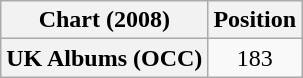<table class="wikitable plainrowheaders" style="text-align:center">
<tr>
<th scope="col">Chart (2008)</th>
<th scope="col">Position</th>
</tr>
<tr>
<th scope="row">UK Albums (OCC)</th>
<td>183</td>
</tr>
</table>
